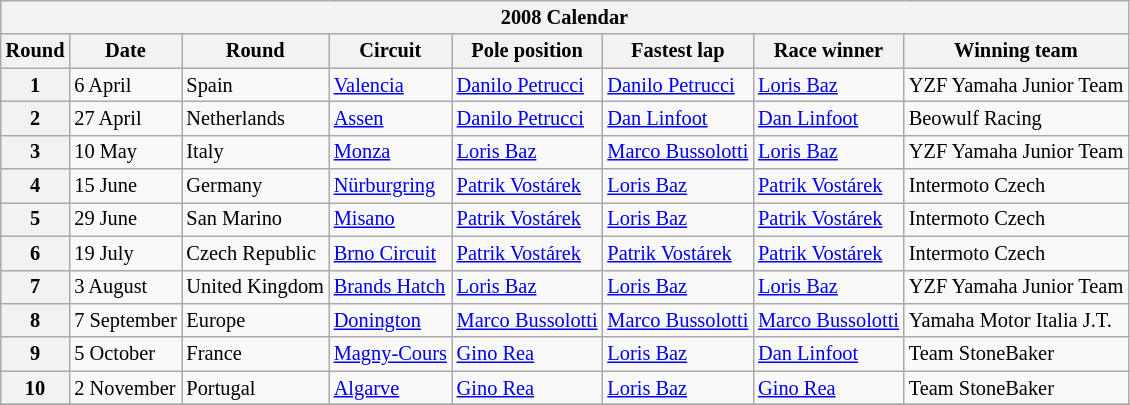<table class="wikitable" style="font-size: 85%; text-align: left">
<tr>
<th colspan=8>2008 Calendar</th>
</tr>
<tr>
<th>Round</th>
<th>Date</th>
<th>Round</th>
<th>Circuit</th>
<th>Pole position</th>
<th>Fastest lap</th>
<th>Race winner</th>
<th>Winning team</th>
</tr>
<tr>
<th>1</th>
<td>6 April</td>
<td> Spain</td>
<td><a href='#'>Valencia</a></td>
<td> <a href='#'>Danilo Petrucci</a></td>
<td> <a href='#'>Danilo Petrucci</a></td>
<td> <a href='#'>Loris Baz</a></td>
<td>YZF Yamaha Junior Team</td>
</tr>
<tr>
<th>2</th>
<td>27 April</td>
<td> Netherlands</td>
<td><a href='#'>Assen</a></td>
<td> <a href='#'>Danilo Petrucci</a></td>
<td> <a href='#'>Dan Linfoot</a></td>
<td> <a href='#'>Dan Linfoot</a></td>
<td>Beowulf Racing</td>
</tr>
<tr>
<th>3</th>
<td>10 May</td>
<td> Italy</td>
<td><a href='#'>Monza</a></td>
<td> <a href='#'>Loris Baz</a></td>
<td> <a href='#'>Marco Bussolotti</a></td>
<td> <a href='#'>Loris Baz</a></td>
<td>YZF Yamaha Junior Team</td>
</tr>
<tr>
<th>4</th>
<td>15 June</td>
<td> Germany</td>
<td><a href='#'>Nürburgring</a></td>
<td> <a href='#'>Patrik Vostárek</a></td>
<td> <a href='#'>Loris Baz</a></td>
<td> <a href='#'>Patrik Vostárek</a></td>
<td>Intermoto Czech</td>
</tr>
<tr>
<th>5</th>
<td>29 June</td>
<td> San Marino</td>
<td><a href='#'>Misano</a></td>
<td> <a href='#'>Patrik Vostárek</a></td>
<td> <a href='#'>Loris Baz</a></td>
<td> <a href='#'>Patrik Vostárek</a></td>
<td>Intermoto Czech</td>
</tr>
<tr>
<th>6</th>
<td>19 July</td>
<td> Czech Republic</td>
<td><a href='#'>Brno Circuit</a></td>
<td> <a href='#'>Patrik Vostárek</a></td>
<td> <a href='#'>Patrik Vostárek</a></td>
<td> <a href='#'>Patrik Vostárek</a></td>
<td>Intermoto Czech</td>
</tr>
<tr>
<th>7</th>
<td>3 August</td>
<td> United Kingdom</td>
<td><a href='#'>Brands Hatch</a></td>
<td> <a href='#'>Loris Baz</a></td>
<td> <a href='#'>Loris Baz</a></td>
<td> <a href='#'>Loris Baz</a></td>
<td>YZF Yamaha Junior Team</td>
</tr>
<tr>
<th>8</th>
<td>7 September</td>
<td> Europe</td>
<td><a href='#'>Donington</a></td>
<td> <a href='#'>Marco Bussolotti</a></td>
<td> <a href='#'>Marco Bussolotti</a></td>
<td> <a href='#'>Marco Bussolotti</a></td>
<td>Yamaha Motor Italia J.T.</td>
</tr>
<tr>
<th>9</th>
<td>5 October</td>
<td> France</td>
<td><a href='#'>Magny-Cours</a></td>
<td> <a href='#'>Gino Rea</a></td>
<td> <a href='#'>Loris Baz</a></td>
<td> <a href='#'>Dan Linfoot</a></td>
<td>Team StoneBaker</td>
</tr>
<tr>
<th>10</th>
<td>2 November</td>
<td> Portugal</td>
<td><a href='#'>Algarve</a></td>
<td> <a href='#'>Gino Rea</a></td>
<td> <a href='#'>Loris Baz</a></td>
<td> <a href='#'>Gino Rea</a></td>
<td>Team StoneBaker</td>
</tr>
<tr>
</tr>
</table>
